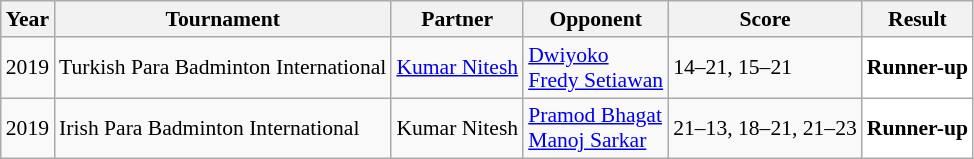<table class="sortable wikitable" style="font-size: 90%;">
<tr>
<th>Year</th>
<th>Tournament</th>
<th>Partner</th>
<th>Opponent</th>
<th>Score</th>
<th>Result</th>
</tr>
<tr>
<td align="center">2019</td>
<td align="left">Turkish Para Badminton International</td>
<td> <a href='#'>Kumar Nitesh</a></td>
<td align="left"> <a href='#'>Dwiyoko</a><br> <a href='#'>Fredy Setiawan</a></td>
<td align="left">14–21, 15–21</td>
<td style="text-align:left; background:white"> <strong>Runner-up</strong></td>
</tr>
<tr>
<td align="center">2019</td>
<td align="left">Irish Para Badminton International</td>
<td> Kumar Nitesh</td>
<td align="left"> <a href='#'>Pramod Bhagat</a><br> <a href='#'>Manoj Sarkar</a></td>
<td align="left">21–13, 18–21, 21–23</td>
<td style="text-align:left; background:white"> <strong>Runner-up</strong></td>
</tr>
</table>
